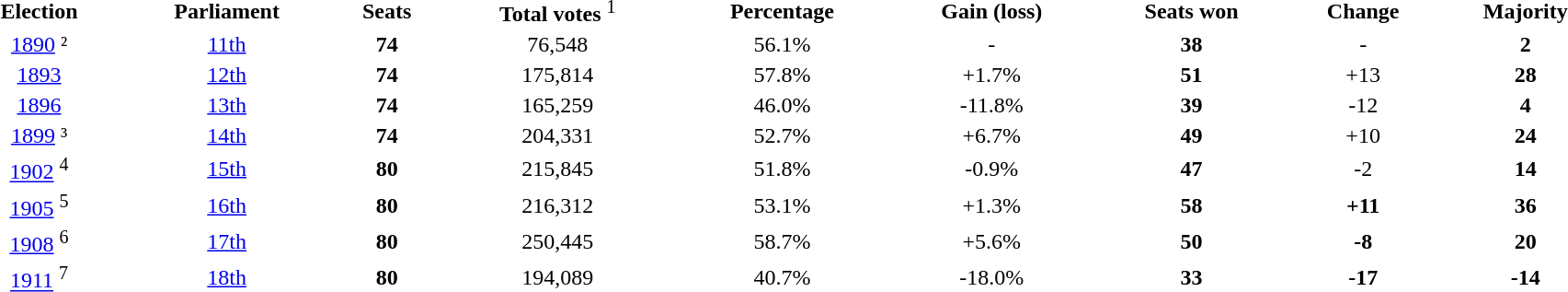<table style="width:95%;">
<tr>
<td align=center><strong>Election</strong></td>
<td align=center><strong>Parliament</strong></td>
<td align=center><strong>Seats</strong></td>
<td align=center><strong>Total votes</strong> <sup>1</sup></td>
<td align=center><strong>Percentage</strong></td>
<td align=center><strong>Gain (loss)</strong></td>
<td align=center><strong>Seats won</strong></td>
<td align=center><strong>Change</strong></td>
<td align=center><strong>Majority</strong></td>
</tr>
<tr>
<td align=center><a href='#'>1890</a> ²</td>
<td align=center><a href='#'>11th</a></td>
<td align=center><strong>74</strong></td>
<td align=center>76,548</td>
<td align=center>56.1%</td>
<td align=center>-</td>
<td align=center><strong>38</strong></td>
<td align=center>-</td>
<td align=center><strong>2</strong></td>
</tr>
<tr>
<td align=center><a href='#'>1893</a></td>
<td align=center><a href='#'>12th</a></td>
<td align=center><strong>74</strong></td>
<td align=center>175,814</td>
<td align=center>57.8%</td>
<td align=center>+1.7%</td>
<td align=center><strong>51</strong></td>
<td align=center>+13</td>
<td align=center><strong>28</strong></td>
</tr>
<tr>
<td align=center><a href='#'>1896</a></td>
<td align=center><a href='#'>13th</a></td>
<td align=center><strong>74</strong></td>
<td align=center>165,259</td>
<td align=center>46.0%</td>
<td align=center>-11.8%</td>
<td align=center><strong>39</strong></td>
<td align=center>-12</td>
<td align=center><strong>4</strong></td>
</tr>
<tr>
<td align=center><a href='#'>1899</a> ³</td>
<td align=center><a href='#'>14th</a></td>
<td align=center><strong>74</strong></td>
<td align=center>204,331</td>
<td align=center>52.7%</td>
<td align=center>+6.7%</td>
<td align=center><strong>49</strong></td>
<td align=center>+10</td>
<td align=center><strong>24</strong></td>
</tr>
<tr>
<td align=center><a href='#'>1902</a> <sup>4</sup></td>
<td align=center><a href='#'>15th</a></td>
<td align=center><strong>80</strong></td>
<td align=center>215,845</td>
<td align=center>51.8%</td>
<td align=center>-0.9%</td>
<td align=center><strong>47</strong></td>
<td align=center>-2</td>
<td align=center><strong>14</strong></td>
</tr>
<tr>
<td align=center><a href='#'>1905</a> <sup>5</sup></td>
<td align=center><a href='#'>16th</a></td>
<td align=center><strong>80</strong></td>
<td align=center>216,312</td>
<td align=center>53.1%</td>
<td align=center>+1.3%</td>
<td align=center><strong>58</strong></td>
<td align=center><strong>+11</strong></td>
<td align=center><strong>36</strong></td>
</tr>
<tr>
<td align=center><a href='#'>1908</a> <sup>6</sup></td>
<td align=center><a href='#'>17th</a></td>
<td align=center><strong>80</strong></td>
<td align=center>250,445</td>
<td align=center>58.7%</td>
<td align=center>+5.6%</td>
<td align=center><strong>50</strong></td>
<td align=center><strong>-8</strong></td>
<td align=center><strong>20</strong></td>
</tr>
<tr>
<td align=center><a href='#'>1911</a> <sup>7</sup></td>
<td align=center><a href='#'>18th</a></td>
<td align=center><strong>80</strong></td>
<td align=center>194,089</td>
<td align=center>40.7%</td>
<td align=center>-18.0%</td>
<td align=center><strong>33</strong></td>
<td align=center><strong>-17</strong></td>
<td align=center><strong>-14</strong></td>
</tr>
</table>
